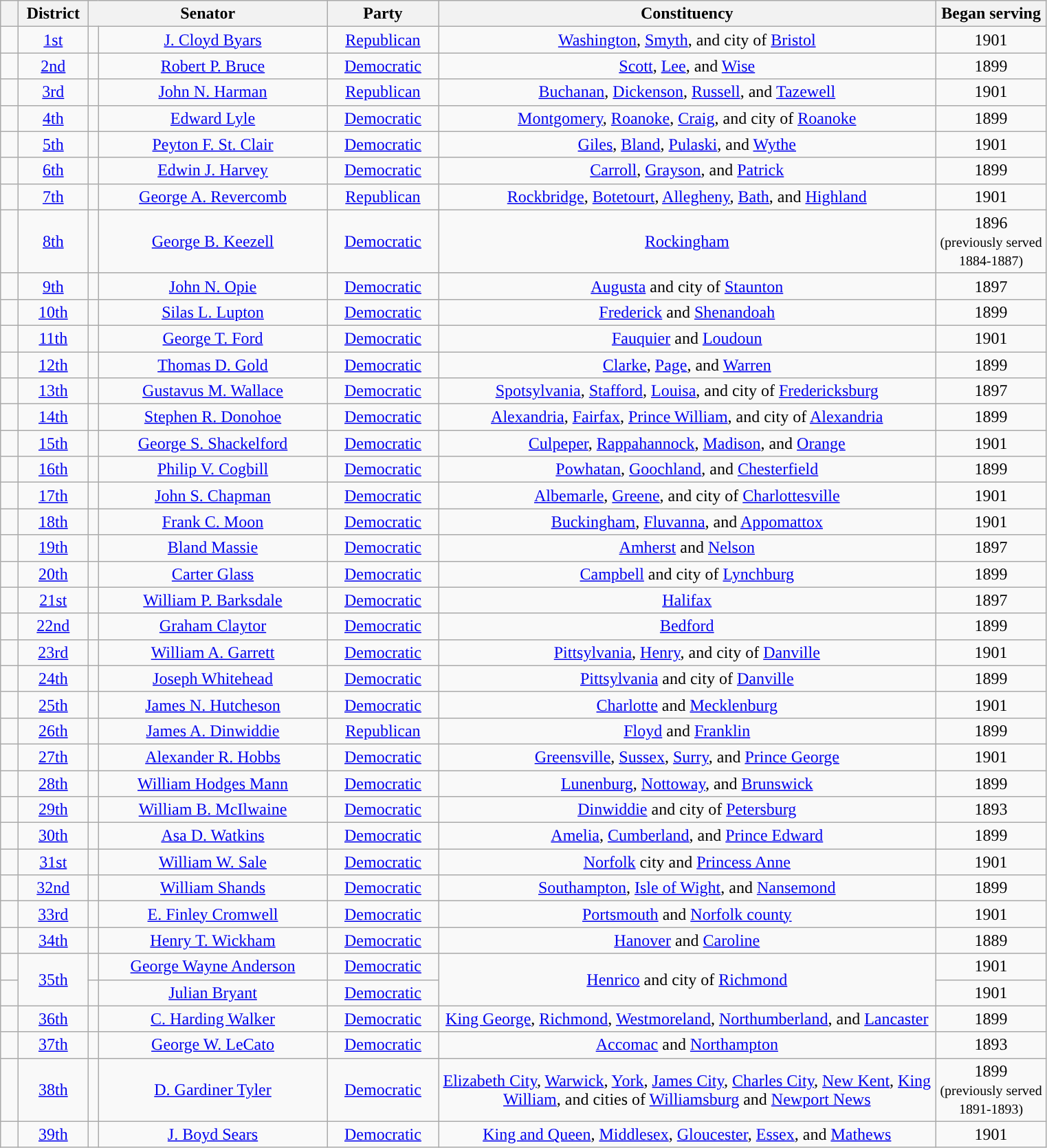<table class="wikitable" style="text-align:center">
<tr>
<th width="10px"></th>
<th width="60px">District</th>
<th colspan=2 width="225px">Senator</th>
<th width="100px">Party</th>
<th width="475px">Constituency</th>
<th width="100px">Began serving</th>
</tr>
<tr>
<td style="background-color:"></td>
<td><a href='#'>1st</a></td>
<td></td>
<td><a href='#'>J. Cloyd Byars</a></td>
<td><a href='#'>Republican</a></td>
<td><a href='#'>Washington</a>, <a href='#'>Smyth</a>, and city of <a href='#'>Bristol</a></td>
<td>1901</td>
</tr>
<tr>
<td style="background-color:"></td>
<td><a href='#'>2nd</a></td>
<td></td>
<td><a href='#'>Robert P. Bruce</a></td>
<td><a href='#'>Democratic</a></td>
<td><a href='#'>Scott</a>, <a href='#'>Lee</a>, and <a href='#'>Wise</a></td>
<td>1899</td>
</tr>
<tr>
<td style="background-color:"></td>
<td><a href='#'>3rd</a></td>
<td></td>
<td><a href='#'>John N. Harman</a></td>
<td><a href='#'>Republican</a></td>
<td><a href='#'>Buchanan</a>, <a href='#'>Dickenson</a>, <a href='#'>Russell</a>, and <a href='#'>Tazewell</a></td>
<td>1901</td>
</tr>
<tr>
<td style="background-color:"></td>
<td><a href='#'>4th</a></td>
<td></td>
<td><a href='#'>Edward Lyle</a></td>
<td><a href='#'>Democratic</a></td>
<td><a href='#'>Montgomery</a>, <a href='#'>Roanoke</a>, <a href='#'>Craig</a>, and city of <a href='#'>Roanoke</a></td>
<td>1899</td>
</tr>
<tr>
<td style="background-color:"></td>
<td><a href='#'>5th</a></td>
<td></td>
<td><a href='#'>Peyton F. St. Clair</a></td>
<td><a href='#'>Democratic</a></td>
<td><a href='#'>Giles</a>, <a href='#'>Bland</a>, <a href='#'>Pulaski</a>, and <a href='#'>Wythe</a></td>
<td>1901</td>
</tr>
<tr>
<td style="background-color:"></td>
<td><a href='#'>6th</a></td>
<td></td>
<td><a href='#'>Edwin J. Harvey</a></td>
<td><a href='#'>Democratic</a></td>
<td><a href='#'>Carroll</a>, <a href='#'>Grayson</a>, and <a href='#'>Patrick</a></td>
<td>1899</td>
</tr>
<tr>
<td style="background-color:"></td>
<td><a href='#'>7th</a></td>
<td></td>
<td><a href='#'>George A. Revercomb</a></td>
<td><a href='#'>Republican</a></td>
<td><a href='#'>Rockbridge</a>, <a href='#'>Botetourt</a>, <a href='#'>Allegheny</a>, <a href='#'>Bath</a>, and <a href='#'>Highland</a></td>
<td>1901</td>
</tr>
<tr>
<td style="background-color:"></td>
<td><a href='#'>8th</a></td>
<td></td>
<td><a href='#'>George B. Keezell</a></td>
<td><a href='#'>Democratic</a></td>
<td><a href='#'>Rockingham</a></td>
<td>1896<br><small>(previously served 1884-1887)</small></td>
</tr>
<tr>
<td style="background-color:"></td>
<td><a href='#'>9th</a></td>
<td></td>
<td><a href='#'>John N. Opie</a></td>
<td><a href='#'>Democratic</a></td>
<td><a href='#'>Augusta</a> and city of <a href='#'>Staunton</a></td>
<td>1897</td>
</tr>
<tr>
<td style="background-color:"></td>
<td><a href='#'>10th</a></td>
<td></td>
<td><a href='#'>Silas L. Lupton</a></td>
<td><a href='#'>Democratic</a></td>
<td><a href='#'>Frederick</a> and <a href='#'>Shenandoah</a></td>
<td>1899</td>
</tr>
<tr>
<td style="background-color:"></td>
<td><a href='#'>11th</a></td>
<td></td>
<td><a href='#'>George T. Ford</a></td>
<td><a href='#'>Democratic</a></td>
<td><a href='#'>Fauquier</a> and <a href='#'>Loudoun</a></td>
<td>1901</td>
</tr>
<tr>
<td style="background-color:"></td>
<td><a href='#'>12th</a></td>
<td></td>
<td><a href='#'>Thomas D. Gold</a></td>
<td><a href='#'>Democratic</a></td>
<td><a href='#'>Clarke</a>, <a href='#'>Page</a>, and <a href='#'>Warren</a></td>
<td>1899</td>
</tr>
<tr>
<td style="background-color:"></td>
<td><a href='#'>13th</a></td>
<td></td>
<td><a href='#'>Gustavus M. Wallace</a></td>
<td><a href='#'>Democratic</a></td>
<td><a href='#'>Spotsylvania</a>, <a href='#'>Stafford</a>, <a href='#'>Louisa</a>, and city of <a href='#'>Fredericksburg</a></td>
<td>1897</td>
</tr>
<tr>
<td style="background-color:"></td>
<td><a href='#'>14th</a></td>
<td></td>
<td><a href='#'>Stephen R. Donohoe</a></td>
<td><a href='#'>Democratic</a></td>
<td><a href='#'>Alexandria</a>, <a href='#'>Fairfax</a>, <a href='#'>Prince William</a>, and city of <a href='#'>Alexandria</a></td>
<td>1899</td>
</tr>
<tr>
<td style="background-color:"></td>
<td><a href='#'>15th</a></td>
<td></td>
<td><a href='#'>George S. Shackelford</a></td>
<td><a href='#'>Democratic</a></td>
<td><a href='#'>Culpeper</a>, <a href='#'>Rappahannock</a>, <a href='#'>Madison</a>, and <a href='#'>Orange</a></td>
<td>1901</td>
</tr>
<tr>
<td style="background-color:"></td>
<td><a href='#'>16th</a></td>
<td></td>
<td><a href='#'>Philip V. Cogbill</a></td>
<td><a href='#'>Democratic</a></td>
<td><a href='#'>Powhatan</a>, <a href='#'>Goochland</a>, and <a href='#'>Chesterfield</a></td>
<td>1899</td>
</tr>
<tr>
<td style="background-color:"></td>
<td><a href='#'>17th</a></td>
<td></td>
<td><a href='#'>John S. Chapman</a></td>
<td><a href='#'>Democratic</a></td>
<td><a href='#'>Albemarle</a>, <a href='#'>Greene</a>, and city of <a href='#'>Charlottesville</a></td>
<td>1901</td>
</tr>
<tr>
<td style="background-color:"></td>
<td><a href='#'>18th</a></td>
<td></td>
<td><a href='#'>Frank C. Moon</a></td>
<td><a href='#'>Democratic</a></td>
<td><a href='#'>Buckingham</a>, <a href='#'>Fluvanna</a>, and <a href='#'>Appomattox</a></td>
<td>1901</td>
</tr>
<tr>
<td style="background-color:"></td>
<td><a href='#'>19th</a></td>
<td></td>
<td><a href='#'>Bland Massie</a></td>
<td><a href='#'>Democratic</a></td>
<td><a href='#'>Amherst</a> and <a href='#'>Nelson</a></td>
<td>1897</td>
</tr>
<tr>
<td style="background-color:"></td>
<td><a href='#'>20th</a></td>
<td></td>
<td><a href='#'>Carter Glass</a></td>
<td><a href='#'>Democratic</a></td>
<td><a href='#'>Campbell</a> and city of <a href='#'>Lynchburg</a></td>
<td>1899</td>
</tr>
<tr>
<td style="background-color:"></td>
<td><a href='#'>21st</a></td>
<td></td>
<td><a href='#'>William P. Barksdale</a></td>
<td><a href='#'>Democratic</a></td>
<td><a href='#'>Halifax</a></td>
<td>1897</td>
</tr>
<tr>
<td style="background-color:"></td>
<td><a href='#'>22nd</a></td>
<td></td>
<td><a href='#'>Graham Claytor</a></td>
<td><a href='#'>Democratic</a></td>
<td><a href='#'>Bedford</a></td>
<td>1899</td>
</tr>
<tr>
<td style="background-color:"></td>
<td><a href='#'>23rd</a></td>
<td></td>
<td><a href='#'>William A. Garrett</a></td>
<td><a href='#'>Democratic</a></td>
<td><a href='#'>Pittsylvania</a>, <a href='#'>Henry</a>, and city of <a href='#'>Danville</a></td>
<td>1901</td>
</tr>
<tr>
<td style="background-color:"></td>
<td><a href='#'>24th</a></td>
<td></td>
<td><a href='#'>Joseph Whitehead</a></td>
<td><a href='#'>Democratic</a></td>
<td><a href='#'>Pittsylvania</a> and city of <a href='#'>Danville</a></td>
<td>1899</td>
</tr>
<tr>
<td style="background-color:"></td>
<td><a href='#'>25th</a></td>
<td></td>
<td><a href='#'>James N. Hutcheson</a></td>
<td><a href='#'>Democratic</a></td>
<td><a href='#'>Charlotte</a> and <a href='#'>Mecklenburg</a></td>
<td>1901</td>
</tr>
<tr>
<td style="background-color:"></td>
<td><a href='#'>26th</a></td>
<td></td>
<td><a href='#'>James A. Dinwiddie</a></td>
<td><a href='#'>Republican</a></td>
<td><a href='#'>Floyd</a> and <a href='#'>Franklin</a></td>
<td>1899</td>
</tr>
<tr>
<td style="background-color:"></td>
<td><a href='#'>27th</a></td>
<td></td>
<td><a href='#'>Alexander R. Hobbs</a></td>
<td><a href='#'>Democratic</a></td>
<td><a href='#'>Greensville</a>, <a href='#'>Sussex</a>, <a href='#'>Surry</a>, and <a href='#'>Prince George</a></td>
<td>1901</td>
</tr>
<tr>
<td style="background-color:"></td>
<td><a href='#'>28th</a></td>
<td></td>
<td><a href='#'>William Hodges Mann</a></td>
<td><a href='#'>Democratic</a></td>
<td><a href='#'>Lunenburg</a>, <a href='#'>Nottoway</a>, and <a href='#'>Brunswick</a></td>
<td>1899</td>
</tr>
<tr>
<td style="background-color:"></td>
<td><a href='#'>29th</a></td>
<td></td>
<td><a href='#'>William B. McIlwaine</a></td>
<td><a href='#'>Democratic</a></td>
<td><a href='#'>Dinwiddie</a> and city of <a href='#'>Petersburg</a></td>
<td>1893</td>
</tr>
<tr>
<td style="background-color:"></td>
<td><a href='#'>30th</a></td>
<td></td>
<td><a href='#'>Asa D. Watkins</a></td>
<td><a href='#'>Democratic</a></td>
<td><a href='#'>Amelia</a>, <a href='#'>Cumberland</a>, and <a href='#'>Prince Edward</a></td>
<td>1899</td>
</tr>
<tr>
<td style="background-color:"></td>
<td><a href='#'>31st</a></td>
<td></td>
<td><a href='#'>William W. Sale</a></td>
<td><a href='#'>Democratic</a></td>
<td><a href='#'>Norfolk</a> city and <a href='#'>Princess Anne</a></td>
<td>1901</td>
</tr>
<tr>
<td style="background-color:"></td>
<td><a href='#'>32nd</a></td>
<td></td>
<td><a href='#'>William Shands</a></td>
<td><a href='#'>Democratic</a></td>
<td><a href='#'>Southampton</a>, <a href='#'>Isle of Wight</a>, and <a href='#'>Nansemond</a></td>
<td>1899</td>
</tr>
<tr>
<td style="background-color:"></td>
<td><a href='#'>33rd</a></td>
<td></td>
<td><a href='#'>E. Finley Cromwell</a></td>
<td><a href='#'>Democratic</a></td>
<td><a href='#'>Portsmouth</a> and <a href='#'>Norfolk county</a></td>
<td>1901</td>
</tr>
<tr>
<td style="background-color:"></td>
<td><a href='#'>34th</a></td>
<td></td>
<td><a href='#'>Henry T. Wickham</a></td>
<td><a href='#'>Democratic</a></td>
<td><a href='#'>Hanover</a> and <a href='#'>Caroline</a></td>
<td>1889</td>
</tr>
<tr>
<td style="background-color:"></td>
<td rowspan="2"><a href='#'>35th</a></td>
<td></td>
<td><a href='#'>George Wayne Anderson</a></td>
<td><a href='#'>Democratic</a></td>
<td rowspan="2"><a href='#'>Henrico</a> and city of <a href='#'>Richmond</a></td>
<td>1901</td>
</tr>
<tr>
<td style="background-color:"></td>
<td></td>
<td><a href='#'>Julian Bryant</a></td>
<td><a href='#'>Democratic</a></td>
<td>1901</td>
</tr>
<tr>
<td style="background-color:"></td>
<td><a href='#'>36th</a></td>
<td></td>
<td><a href='#'>C. Harding Walker</a></td>
<td><a href='#'>Democratic</a></td>
<td><a href='#'>King George</a>, <a href='#'>Richmond</a>, <a href='#'>Westmoreland</a>, <a href='#'>Northumberland</a>, and <a href='#'>Lancaster</a></td>
<td>1899</td>
</tr>
<tr>
<td style="background-color:"></td>
<td><a href='#'>37th</a></td>
<td></td>
<td><a href='#'>George W. LeCato</a></td>
<td><a href='#'>Democratic</a></td>
<td><a href='#'>Accomac</a> and <a href='#'>Northampton</a></td>
<td>1893</td>
</tr>
<tr>
<td style="background-color:"></td>
<td><a href='#'>38th</a></td>
<td></td>
<td><a href='#'>D. Gardiner Tyler</a></td>
<td><a href='#'>Democratic</a></td>
<td><a href='#'>Elizabeth City</a>, <a href='#'>Warwick</a>, <a href='#'>York</a>, <a href='#'>James City</a>, <a href='#'>Charles City</a>, <a href='#'>New Kent</a>, <a href='#'>King William</a>, and cities of <a href='#'>Williamsburg</a> and <a href='#'>Newport News</a></td>
<td>1899<br><small>(previously served 1891-1893)</small></td>
</tr>
<tr>
<td style="background-color:"></td>
<td><a href='#'>39th</a></td>
<td></td>
<td><a href='#'>J. Boyd Sears</a></td>
<td><a href='#'>Democratic</a></td>
<td><a href='#'>King and Queen</a>, <a href='#'>Middlesex</a>, <a href='#'>Gloucester</a>, <a href='#'>Essex</a>, and <a href='#'>Mathews</a></td>
<td>1901</td>
</tr>
</table>
